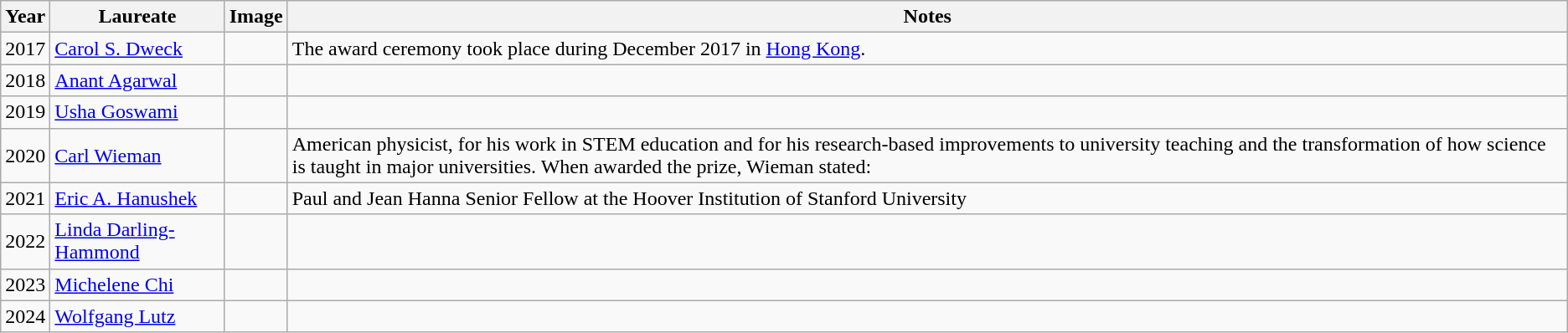<table class="wikitable">
<tr>
<th>Year</th>
<th>Laureate</th>
<th>Image</th>
<th>Notes</th>
</tr>
<tr>
<td>2017</td>
<td><a href='#'>Carol S. Dweck</a></td>
<td></td>
<td>The award ceremony took place during December 2017 in <a href='#'>Hong Kong</a>.</td>
</tr>
<tr>
<td>2018</td>
<td><a href='#'>Anant Agarwal</a></td>
<td></td>
<td></td>
</tr>
<tr>
<td>2019</td>
<td><a href='#'>Usha Goswami</a></td>
<td></td>
<td></td>
</tr>
<tr>
<td>2020</td>
<td><a href='#'>Carl Wieman</a></td>
<td></td>
<td>American physicist, for his work in STEM education and for his research-based improvements to university teaching and the transformation of how science is taught in major universities. When awarded the prize, Wieman stated:<br></td>
</tr>
<tr>
<td>2021</td>
<td><a href='#'>Eric A. Hanushek</a></td>
<td></td>
<td>Paul and Jean Hanna Senior Fellow at the Hoover Institution of Stanford University</td>
</tr>
<tr>
<td>2022</td>
<td><a href='#'>Linda Darling-Hammond</a></td>
<td></td>
<td></td>
</tr>
<tr>
<td>2023</td>
<td><a href='#'>Michelene Chi</a></td>
<td></td>
<td></td>
</tr>
<tr>
<td>2024</td>
<td><a href='#'>Wolfgang Lutz</a></td>
<td></td>
<td></td>
</tr>
</table>
